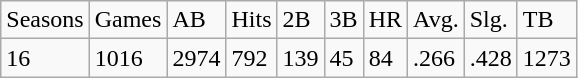<table class="wikitable">
<tr>
<td>Seasons</td>
<td>Games</td>
<td>AB</td>
<td>Hits</td>
<td>2B</td>
<td>3B</td>
<td>HR</td>
<td>Avg.</td>
<td>Slg.</td>
<td>TB</td>
</tr>
<tr>
<td>16</td>
<td>1016</td>
<td>2974</td>
<td>792</td>
<td>139</td>
<td>45</td>
<td>84</td>
<td>.266</td>
<td>.428</td>
<td>1273</td>
</tr>
</table>
